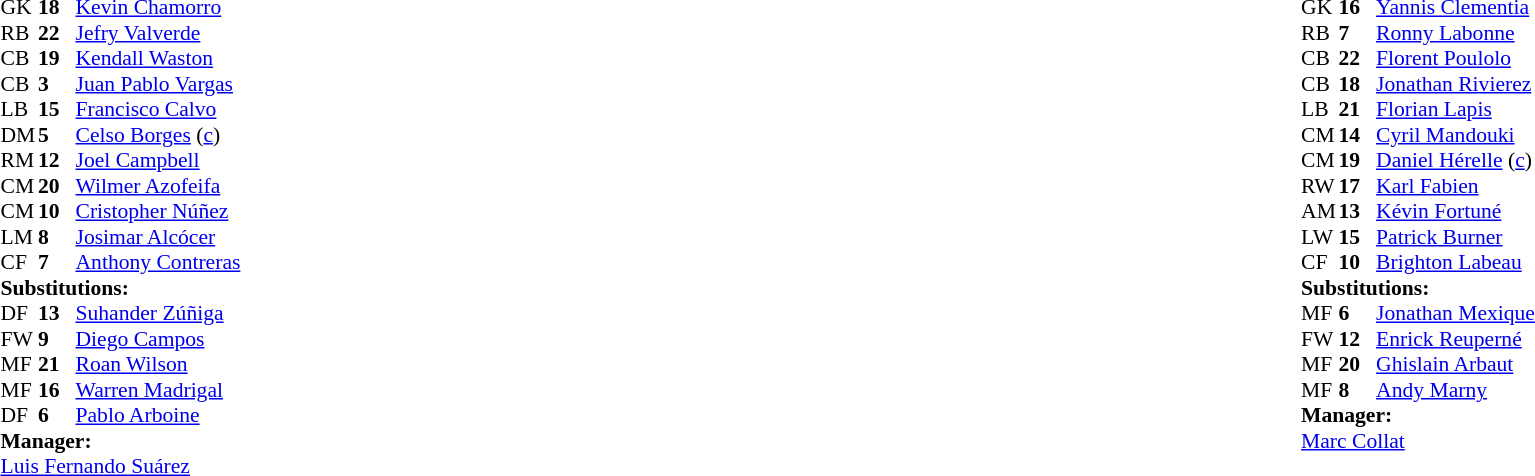<table width="100%">
<tr>
<td valign="top" width="40%"><br><table style="font-size:90%" cellspacing="0" cellpadding="0">
<tr>
<th width=25></th>
<th width=25></th>
</tr>
<tr>
<td>GK</td>
<td><strong>18</strong></td>
<td><a href='#'>Kevin Chamorro</a></td>
</tr>
<tr>
<td>RB</td>
<td><strong>22</strong></td>
<td><a href='#'>Jefry Valverde</a></td>
<td></td>
<td></td>
</tr>
<tr>
<td>CB</td>
<td><strong>19</strong></td>
<td><a href='#'>Kendall Waston</a></td>
<td></td>
</tr>
<tr>
<td>CB</td>
<td><strong>3</strong></td>
<td><a href='#'>Juan Pablo Vargas</a></td>
</tr>
<tr>
<td>LB</td>
<td><strong>15</strong></td>
<td><a href='#'>Francisco Calvo</a></td>
</tr>
<tr>
<td>DM</td>
<td><strong>5</strong></td>
<td><a href='#'>Celso Borges</a> (<a href='#'>c</a>)</td>
</tr>
<tr>
<td>RM</td>
<td><strong>12</strong></td>
<td><a href='#'>Joel Campbell</a></td>
</tr>
<tr>
<td>CM</td>
<td><strong>20</strong></td>
<td><a href='#'>Wilmer Azofeifa</a></td>
<td></td>
<td></td>
</tr>
<tr>
<td>CM</td>
<td><strong>10</strong></td>
<td><a href='#'>Cristopher Núñez</a></td>
<td></td>
<td></td>
</tr>
<tr>
<td>LM</td>
<td><strong>8</strong></td>
<td><a href='#'>Josimar Alcócer</a></td>
<td></td>
<td></td>
</tr>
<tr>
<td>CF</td>
<td><strong>7</strong></td>
<td><a href='#'>Anthony Contreras</a></td>
<td></td>
<td></td>
</tr>
<tr>
<td colspan=3><strong>Substitutions:</strong></td>
</tr>
<tr>
<td>DF</td>
<td><strong>13</strong></td>
<td><a href='#'>Suhander Zúñiga</a></td>
<td></td>
<td></td>
</tr>
<tr>
<td>FW</td>
<td><strong>9</strong></td>
<td><a href='#'>Diego Campos</a></td>
<td></td>
<td></td>
</tr>
<tr>
<td>MF</td>
<td><strong>21</strong></td>
<td><a href='#'>Roan Wilson</a></td>
<td></td>
<td></td>
</tr>
<tr>
<td>MF</td>
<td><strong>16</strong></td>
<td><a href='#'>Warren Madrigal</a></td>
<td></td>
<td></td>
</tr>
<tr>
<td>DF</td>
<td><strong>6</strong></td>
<td><a href='#'>Pablo Arboine</a></td>
<td></td>
<td></td>
</tr>
<tr>
<td colspan=3><strong>Manager:</strong></td>
</tr>
<tr>
<td colspan=3> <a href='#'>Luis Fernando Suárez</a></td>
</tr>
</table>
</td>
<td valign="top"></td>
<td valign="top" width="50%"><br><table style="font-size:90%; margin:auto" cellspacing="0" cellpadding="0">
<tr>
<th width=25></th>
<th width=25></th>
</tr>
<tr>
<td>GK</td>
<td><strong>16</strong></td>
<td><a href='#'>Yannis Clementia</a></td>
<td></td>
</tr>
<tr>
<td>RB</td>
<td><strong>7</strong></td>
<td><a href='#'>Ronny Labonne</a></td>
</tr>
<tr>
<td>CB</td>
<td><strong>22</strong></td>
<td><a href='#'>Florent Poulolo</a></td>
</tr>
<tr>
<td>CB</td>
<td><strong>18</strong></td>
<td><a href='#'>Jonathan Rivierez</a></td>
<td></td>
<td></td>
</tr>
<tr>
<td>LB</td>
<td><strong>21</strong></td>
<td><a href='#'>Florian Lapis</a></td>
</tr>
<tr>
<td>CM</td>
<td><strong>14</strong></td>
<td><a href='#'>Cyril Mandouki</a></td>
</tr>
<tr>
<td>CM</td>
<td><strong>19</strong></td>
<td><a href='#'>Daniel Hérelle</a> (<a href='#'>c</a>)</td>
<td></td>
<td></td>
</tr>
<tr>
<td>RW</td>
<td><strong>17</strong></td>
<td><a href='#'>Karl Fabien</a></td>
<td></td>
<td></td>
</tr>
<tr>
<td>AM</td>
<td><strong>13</strong></td>
<td><a href='#'>Kévin Fortuné</a></td>
<td></td>
<td></td>
</tr>
<tr>
<td>LW</td>
<td><strong>15</strong></td>
<td><a href='#'>Patrick Burner</a></td>
</tr>
<tr>
<td>CF</td>
<td><strong>10</strong></td>
<td><a href='#'>Brighton Labeau</a></td>
</tr>
<tr>
<td colspan=3><strong>Substitutions:</strong></td>
</tr>
<tr>
<td>MF</td>
<td><strong>6</strong></td>
<td><a href='#'>Jonathan Mexique</a></td>
<td></td>
<td></td>
</tr>
<tr>
<td>FW</td>
<td><strong>12</strong></td>
<td><a href='#'>Enrick Reuperné</a></td>
<td></td>
<td></td>
</tr>
<tr>
<td>MF</td>
<td><strong>20</strong></td>
<td><a href='#'>Ghislain Arbaut</a></td>
<td></td>
<td></td>
</tr>
<tr>
<td>MF</td>
<td><strong>8</strong></td>
<td><a href='#'>Andy Marny</a></td>
<td></td>
<td></td>
</tr>
<tr>
<td colspan=3><strong>Manager:</strong></td>
</tr>
<tr>
<td colspan=3><a href='#'>Marc Collat</a></td>
</tr>
</table>
</td>
</tr>
</table>
